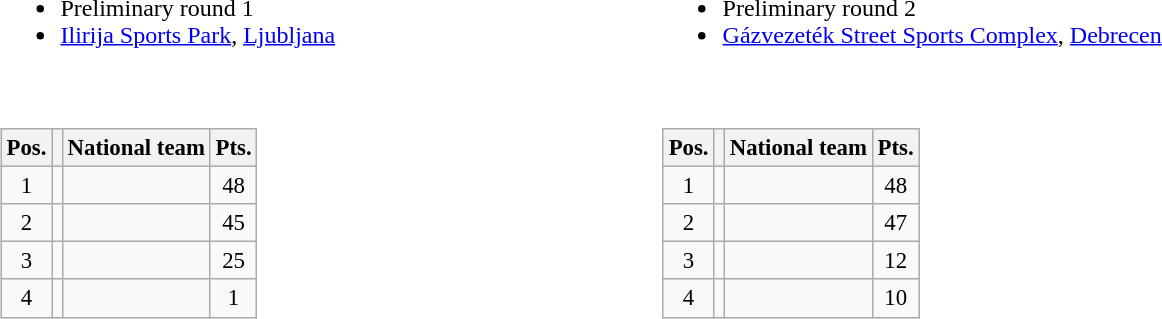<table width=70%>
<tr>
<td width=50%><br><ul><li>Preliminary round 1</li><li> <a href='#'>Ilirija Sports Park</a>, <a href='#'>Ljubljana</a></li></ul></td>
<td width=50%><br><ul><li>Preliminary round 2</li><li> <a href='#'>Gázvezeték Street Sports Complex</a>, <a href='#'>Debrecen</a></li></ul></td>
</tr>
<tr>
<td><br><table class=wikitable style="font-size: 95%">
<tr>
<th>Pos.</th>
<th></th>
<th>National team</th>
<th>Pts.</th>
</tr>
<tr align=center >
<td>1</td>
<td></td>
<td align=left></td>
<td>48</td>
</tr>
<tr align=center >
<td>2</td>
<td></td>
<td align=left></td>
<td>45</td>
</tr>
<tr align=center>
<td>3</td>
<td></td>
<td align=left></td>
<td>25</td>
</tr>
<tr align=center>
<td>4</td>
<td></td>
<td align=left></td>
<td>1</td>
</tr>
</table>
</td>
<td><br><table class=wikitable style="font-size: 95%">
<tr>
<th>Pos.</th>
<th></th>
<th>National team</th>
<th>Pts.</th>
</tr>
<tr align=center >
<td>1</td>
<td></td>
<td align=left></td>
<td>48</td>
</tr>
<tr align=center >
<td>2</td>
<td></td>
<td align=left></td>
<td>47</td>
</tr>
<tr align=center>
<td>3</td>
<td></td>
<td align=left></td>
<td>12</td>
</tr>
<tr align=center>
<td>4</td>
<td></td>
<td align=left></td>
<td>10</td>
</tr>
</table>
</td>
</tr>
</table>
